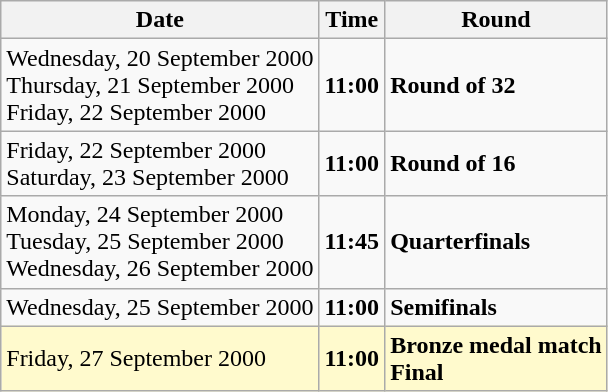<table class="wikitable">
<tr>
<th>Date</th>
<th>Time</th>
<th>Round</th>
</tr>
<tr>
<td>Wednesday, 20 September 2000<br>Thursday, 21 September 2000<br>Friday, 22 September 2000</td>
<td><strong>11:00</strong></td>
<td><strong>Round of 32</strong></td>
</tr>
<tr>
<td>Friday, 22 September 2000<br>Saturday, 23 September 2000<br></td>
<td><strong>11:00</strong></td>
<td><strong>Round of 16</strong></td>
</tr>
<tr>
<td>Monday, 24 September 2000<br>Tuesday, 25 September 2000<br>Wednesday, 26 September 2000</td>
<td><strong>11:45</strong></td>
<td><strong>Quarterfinals</strong></td>
</tr>
<tr>
<td>Wednesday, 25 September 2000</td>
<td><strong>11:00</strong></td>
<td><strong>Semifinals</strong></td>
</tr>
<tr style=background:lemonchiffon>
<td>Friday, 27 September 2000</td>
<td><strong>11:00</strong></td>
<td><strong>Bronze medal match</strong><br><strong>Final</strong></td>
</tr>
</table>
